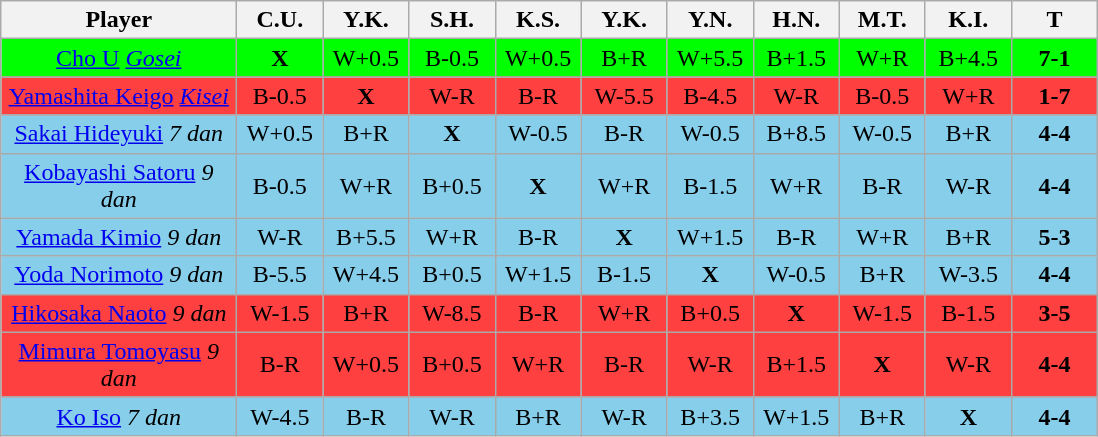<table class="wikitable" style="text-align:center;">
<tr>
<th width=150>Player</th>
<th width=50>C.U.</th>
<th width=50>Y.K.</th>
<th width=50>S.H.</th>
<th width=50>K.S.</th>
<th width=50>Y.K.</th>
<th width=50>Y.N.</th>
<th width=50>H.N.</th>
<th width=50>M.T.</th>
<th width=50>K.I.</th>
<th width=50>T</th>
</tr>
<tr style="background:lime;">
<td><a href='#'>Cho U</a> <em><a href='#'>Gosei</a></em></td>
<td><strong>X</strong></td>
<td>W+0.5</td>
<td>B-0.5</td>
<td>W+0.5</td>
<td>B+R</td>
<td>W+5.5</td>
<td>B+1.5</td>
<td>W+R</td>
<td>B+4.5</td>
<td><strong>7-1</strong></td>
</tr>
<tr style="background:#ff4040;">
<td><a href='#'>Yamashita Keigo</a> <em><a href='#'>Kisei</a></em></td>
<td>B-0.5</td>
<td><strong>X</strong></td>
<td>W-R</td>
<td>B-R</td>
<td>W-5.5</td>
<td>B-4.5</td>
<td>W-R</td>
<td>B-0.5</td>
<td>W+R</td>
<td><strong>1-7</strong></td>
</tr>
<tr style="background:skyblue;">
<td><a href='#'>Sakai Hideyuki</a> <em>7 dan</em></td>
<td>W+0.5</td>
<td>B+R</td>
<td><strong>X</strong></td>
<td>W-0.5</td>
<td>B-R</td>
<td>W-0.5</td>
<td>B+8.5</td>
<td>W-0.5</td>
<td>B+R</td>
<td><strong>4-4</strong></td>
</tr>
<tr style="background:skyblue;">
<td><a href='#'>Kobayashi Satoru</a> <em>9 dan</em></td>
<td>B-0.5</td>
<td>W+R</td>
<td>B+0.5</td>
<td><strong>X</strong></td>
<td>W+R</td>
<td>B-1.5</td>
<td>W+R</td>
<td>B-R</td>
<td>W-R</td>
<td><strong>4-4</strong></td>
</tr>
<tr style="background:skyblue;">
<td><a href='#'>Yamada Kimio</a> <em>9 dan</em></td>
<td>W-R</td>
<td>B+5.5</td>
<td>W+R</td>
<td>B-R</td>
<td><strong>X</strong></td>
<td>W+1.5</td>
<td>B-R</td>
<td>W+R</td>
<td>B+R</td>
<td><strong>5-3</strong></td>
</tr>
<tr style="background:skyblue;">
<td><a href='#'>Yoda Norimoto</a> <em>9 dan</em></td>
<td>B-5.5</td>
<td>W+4.5</td>
<td>B+0.5</td>
<td>W+1.5</td>
<td>B-1.5</td>
<td><strong>X</strong></td>
<td>W-0.5</td>
<td>B+R</td>
<td>W-3.5</td>
<td><strong>4-4</strong></td>
</tr>
<tr style="background:#ff4040;">
<td><a href='#'>Hikosaka Naoto</a> <em>9 dan</em></td>
<td>W-1.5</td>
<td>B+R</td>
<td>W-8.5</td>
<td>B-R</td>
<td>W+R</td>
<td>B+0.5</td>
<td><strong>X</strong></td>
<td>W-1.5</td>
<td>B-1.5</td>
<td><strong>3-5</strong></td>
</tr>
<tr style="background:#ff4040;">
<td><a href='#'>Mimura Tomoyasu</a> <em>9 dan</em></td>
<td>B-R</td>
<td>W+0.5</td>
<td>B+0.5</td>
<td>W+R</td>
<td>B-R</td>
<td>W-R</td>
<td>B+1.5</td>
<td><strong>X</strong></td>
<td>W-R</td>
<td><strong>4-4</strong></td>
</tr>
<tr style="background:skyblue;">
<td><a href='#'>Ko Iso</a> <em>7 dan</em></td>
<td>W-4.5</td>
<td>B-R</td>
<td>W-R</td>
<td>B+R</td>
<td>W-R</td>
<td>B+3.5</td>
<td>W+1.5</td>
<td>B+R</td>
<td><strong>X</strong></td>
<td><strong>4-4</strong></td>
</tr>
</table>
